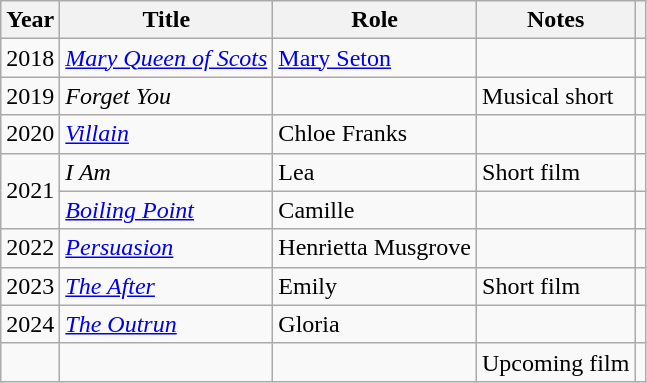<table class="wikitable sortable">
<tr>
<th>Year</th>
<th>Title</th>
<th>Role</th>
<th class="unsortable">Notes</th>
<th class="unsortable"></th>
</tr>
<tr>
<td>2018</td>
<td><em><a href='#'>Mary Queen of Scots</a></em></td>
<td><a href='#'>Mary Seton</a></td>
<td></td>
<td></td>
</tr>
<tr>
<td>2019</td>
<td><em>Forget You</em></td>
<td></td>
<td>Musical short</td>
<td></td>
</tr>
<tr>
<td>2020</td>
<td><em><a href='#'>Villain</a></em></td>
<td>Chloe Franks</td>
<td></td>
<td></td>
</tr>
<tr>
<td rowspan="2">2021</td>
<td><em>I Am</em></td>
<td>Lea</td>
<td>Short film</td>
<td></td>
</tr>
<tr>
<td><em><a href='#'>Boiling Point</a></em></td>
<td>Camille</td>
<td></td>
<td></td>
</tr>
<tr>
<td>2022</td>
<td><em><a href='#'>Persuasion</a></em></td>
<td>Henrietta Musgrove</td>
<td></td>
<td></td>
</tr>
<tr>
<td>2023</td>
<td><em><a href='#'>The After</a></em></td>
<td>Emily</td>
<td>Short film</td>
</tr>
<tr>
<td>2024</td>
<td><em><a href='#'>The Outrun</a></em></td>
<td>Gloria</td>
<td></td>
<td></td>
</tr>
<tr>
<td></td>
<td></td>
<td></td>
<td>Upcoming film</td>
<td></td>
</tr>
</table>
